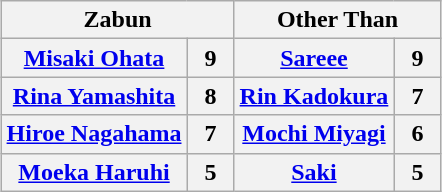<table class="wikitable" style="margin: 1em auto 1em auto">
<tr>
<th colspan="2">Zabun</th>
<th colspan="2">Other Than</th>
</tr>
<tr>
<th><a href='#'>Misaki Ohata</a></th>
<th>  9  </th>
<th><a href='#'>Sareee</a></th>
<th>  9  </th>
</tr>
<tr>
<th><a href='#'>Rina Yamashita</a></th>
<th>8</th>
<th><a href='#'>Rin Kadokura</a></th>
<th>7</th>
</tr>
<tr>
<th><a href='#'>Hiroe Nagahama</a></th>
<th>7</th>
<th><a href='#'>Mochi Miyagi</a></th>
<th>6</th>
</tr>
<tr>
<th><a href='#'>Moeka Haruhi</a></th>
<th>5</th>
<th><a href='#'>Saki</a></th>
<th>5</th>
</tr>
</table>
